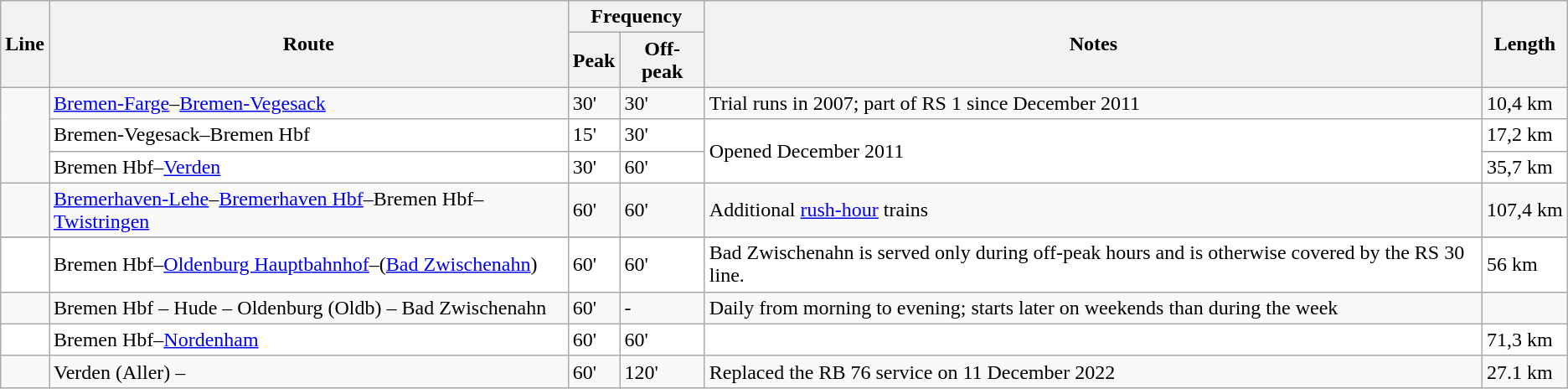<table class="wikitable">
<tr>
<th rowspan="2">Line</th>
<th rowspan="2">Route</th>
<th colspan="2">Frequency</th>
<th rowspan="2">Notes</th>
<th rowspan="2">Length</th>
</tr>
<tr>
<th>Peak</th>
<th>Off-peak</th>
</tr>
<tr>
<td rowspan="3" align="center"></td>
<td><a href='#'>Bremen-Farge</a>–<a href='#'>Bremen-Vegesack</a></td>
<td>30'</td>
<td>30'</td>
<td>Trial runs in 2007; part of RS 1 since December 2011</td>
<td>10,4 km</td>
</tr>
<tr style="background-color:white">
<td>Bremen-Vegesack–Bremen Hbf</td>
<td>15'</td>
<td>30'</td>
<td rowspan="2">Opened December 2011</td>
<td>17,2 km</td>
</tr>
<tr style="background-color:white">
<td>Bremen Hbf–<a href='#'>Verden</a></td>
<td>30'</td>
<td>60'</td>
<td>35,7 km</td>
</tr>
<tr>
<td align="center"></td>
<td><a href='#'>Bremerhaven-Lehe</a>–<a href='#'>Bremerhaven Hbf</a>–Bremen Hbf–<a href='#'>Twistringen</a></td>
<td>60'</td>
<td>60'</td>
<td>Additional <a href='#'>rush-hour</a> trains</td>
<td>107,4 km</td>
</tr>
<tr>
</tr>
<tr style="background-color:white">
<td align="center"></td>
<td>Bremen Hbf–<a href='#'>Oldenburg Hauptbahnhof</a>–(<a href='#'>Bad Zwischenahn</a>)</td>
<td>60'</td>
<td>60'</td>
<td>Bad Zwischenahn is served only during off-peak hours and is otherwise covered by the RS 30 line.</td>
<td>56 km</td>
</tr>
<tr>
<td></td>
<td>Bremen Hbf – Hude – Oldenburg (Oldb) – Bad Zwischenahn</td>
<td>60'</td>
<td>-</td>
<td>Daily from morning to evening; starts later on weekends than during the week</td>
<td></td>
</tr>
<tr style="background-color:white">
<td align="center"></td>
<td>Bremen Hbf–<a href='#'>Nordenham</a></td>
<td>60'</td>
<td>60'</td>
<td></td>
<td>71,3 km</td>
</tr>
<tr>
<td align="center"></td>
<td>Verden (Aller) – </td>
<td>60'</td>
<td>120'</td>
<td>Replaced the RB 76 service on 11 December 2022</td>
<td>27.1 km</td>
</tr>
</table>
